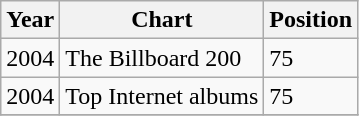<table class="wikitable">
<tr>
<th align="left">Year</th>
<th align="left">Chart</th>
<th align="left">Position</th>
</tr>
<tr>
<td align="left">2004</td>
<td align="left">The Billboard 200</td>
<td align="left">75</td>
</tr>
<tr>
<td align="left">2004</td>
<td align="left">Top Internet albums</td>
<td align="left">75</td>
</tr>
<tr>
</tr>
</table>
